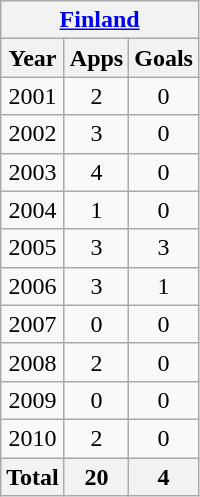<table class=wikitable style=text-align:center>
<tr>
<th colspan=10><a href='#'>Finland</a></th>
</tr>
<tr>
<th>Year</th>
<th>Apps</th>
<th>Goals</th>
</tr>
<tr>
<td>2001</td>
<td>2</td>
<td>0</td>
</tr>
<tr>
<td>2002</td>
<td>3</td>
<td>0</td>
</tr>
<tr>
<td>2003</td>
<td>4</td>
<td>0</td>
</tr>
<tr>
<td>2004</td>
<td>1</td>
<td>0</td>
</tr>
<tr>
<td>2005</td>
<td>3</td>
<td>3</td>
</tr>
<tr>
<td>2006</td>
<td>3</td>
<td>1</td>
</tr>
<tr>
<td>2007</td>
<td>0</td>
<td>0</td>
</tr>
<tr>
<td>2008</td>
<td>2</td>
<td>0</td>
</tr>
<tr>
<td>2009</td>
<td>0</td>
<td>0</td>
</tr>
<tr>
<td>2010</td>
<td>2</td>
<td>0</td>
</tr>
<tr>
<th colspan=1>Total</th>
<th>20</th>
<th>4</th>
</tr>
</table>
